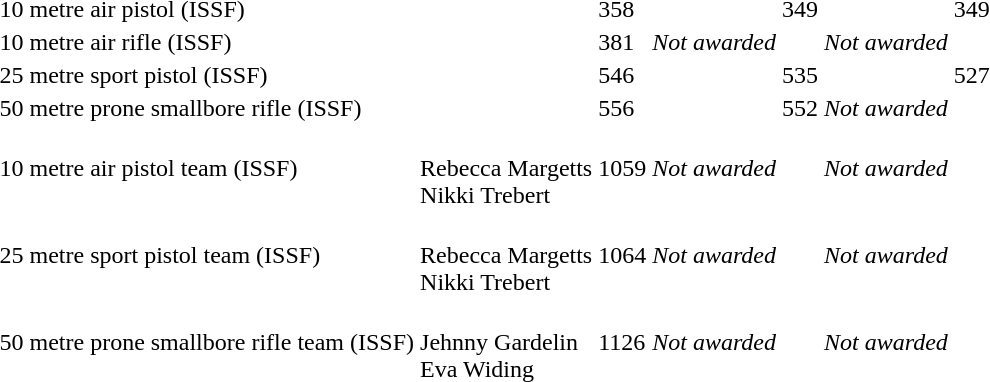<table>
<tr>
<td>10 metre air pistol (ISSF)</td>
<td></td>
<td>358</td>
<td></td>
<td>349</td>
<td></td>
<td>349</td>
</tr>
<tr>
<td>10 metre air rifle (ISSF)</td>
<td></td>
<td>381</td>
<td><em>Not awarded</em></td>
<td></td>
<td><em>Not awarded</em></td>
<td></td>
</tr>
<tr>
<td>25 metre sport pistol (ISSF)</td>
<td></td>
<td>546</td>
<td></td>
<td>535</td>
<td></td>
<td>527</td>
</tr>
<tr>
<td>50 metre prone smallbore rifle (ISSF)</td>
<td></td>
<td>556</td>
<td></td>
<td>552</td>
<td><em>Not awarded</em></td>
<td></td>
</tr>
<tr>
<td>10 metre air pistol team (ISSF)</td>
<td><br>Rebecca Margetts<br>Nikki Trebert</td>
<td>1059</td>
<td><em>Not awarded</em></td>
<td></td>
<td><em>Not awarded</em></td>
<td></td>
</tr>
<tr>
<td>25 metre sport pistol team (ISSF)</td>
<td><br>Rebecca Margetts<br>Nikki Trebert</td>
<td>1064</td>
<td><em>Not awarded</em></td>
<td></td>
<td><em>Not awarded</em></td>
<td></td>
</tr>
<tr>
<td>50 metre prone smallbore rifle team (ISSF)</td>
<td><br>Jehnny Gardelin<br>Eva Widing</td>
<td>1126</td>
<td><em>Not awarded</em></td>
<td></td>
<td><em>Not awarded</em></td>
<td></td>
</tr>
</table>
